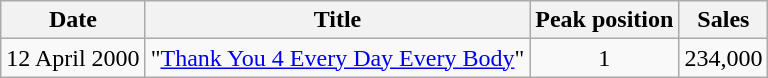<table class="wikitable">
<tr>
<th>Date</th>
<th>Title</th>
<th>Peak position</th>
<th>Sales</th>
</tr>
<tr>
<td>12 April 2000</td>
<td>"<a href='#'>Thank You 4 Every Day Every Body</a>"</td>
<td align="center">1</td>
<td>234,000</td>
</tr>
</table>
